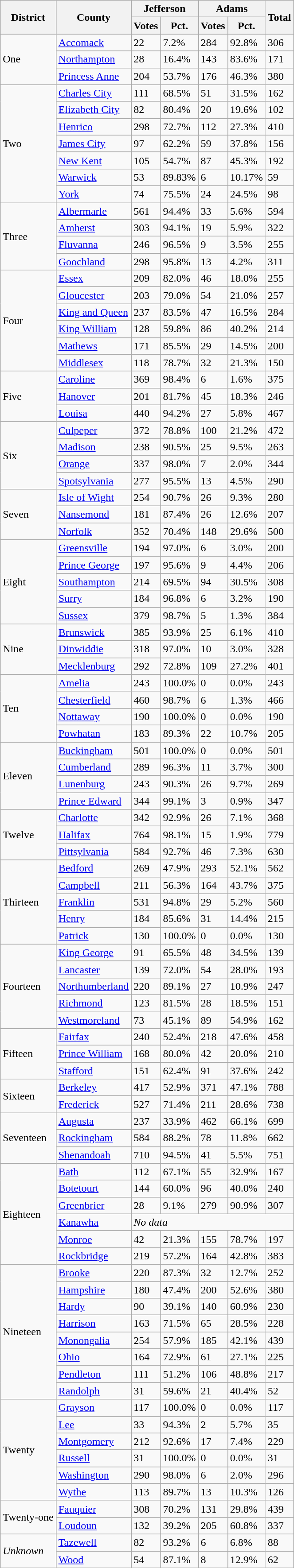<table class="wikitable">
<tr>
<th rowspan="2">District</th>
<th rowspan="2">County</th>
<th colspan="2">Jefferson</th>
<th colspan="2">Adams</th>
<th rowspan="2">Total</th>
</tr>
<tr>
<th>Votes</th>
<th>Pct.</th>
<th>Votes</th>
<th>Pct.</th>
</tr>
<tr>
<td rowspan="3">One</td>
<td><a href='#'>Accomack</a></td>
<td>22</td>
<td>7.2%</td>
<td>284</td>
<td>92.8%</td>
<td>306</td>
</tr>
<tr>
<td><a href='#'>Northampton</a></td>
<td>28</td>
<td>16.4%</td>
<td>143</td>
<td>83.6%</td>
<td>171</td>
</tr>
<tr>
<td><a href='#'>Princess Anne</a></td>
<td>204</td>
<td>53.7%</td>
<td>176</td>
<td>46.3%</td>
<td>380</td>
</tr>
<tr>
<td rowspan="7">Two</td>
<td><a href='#'>Charles City</a></td>
<td>111</td>
<td>68.5%</td>
<td>51</td>
<td>31.5%</td>
<td>162</td>
</tr>
<tr>
<td><a href='#'>Elizabeth City</a></td>
<td>82</td>
<td>80.4%</td>
<td>20</td>
<td>19.6%</td>
<td>102</td>
</tr>
<tr>
<td><a href='#'>Henrico</a></td>
<td>298</td>
<td>72.7%</td>
<td>112</td>
<td>27.3%</td>
<td>410</td>
</tr>
<tr>
<td><a href='#'>James City</a></td>
<td>97</td>
<td>62.2%</td>
<td>59</td>
<td>37.8%</td>
<td>156</td>
</tr>
<tr>
<td><a href='#'>New Kent</a></td>
<td>105</td>
<td>54.7%</td>
<td>87</td>
<td>45.3%</td>
<td>192</td>
</tr>
<tr>
<td><a href='#'>Warwick</a></td>
<td>53</td>
<td>89.83%</td>
<td>6</td>
<td>10.17%</td>
<td>59</td>
</tr>
<tr>
<td><a href='#'>York</a></td>
<td>74</td>
<td>75.5%</td>
<td>24</td>
<td>24.5%</td>
<td>98</td>
</tr>
<tr>
<td rowspan="4">Three</td>
<td><a href='#'>Albermarle</a></td>
<td>561</td>
<td>94.4%</td>
<td>33</td>
<td>5.6%</td>
<td>594</td>
</tr>
<tr>
<td><a href='#'>Amherst</a></td>
<td>303</td>
<td>94.1%</td>
<td>19</td>
<td>5.9%</td>
<td>322</td>
</tr>
<tr>
<td><a href='#'>Fluvanna</a></td>
<td>246</td>
<td>96.5%</td>
<td>9</td>
<td>3.5%</td>
<td>255</td>
</tr>
<tr>
<td><a href='#'>Goochland</a></td>
<td>298</td>
<td>95.8%</td>
<td>13</td>
<td>4.2%</td>
<td>311</td>
</tr>
<tr>
<td rowspan="6">Four</td>
<td><a href='#'>Essex</a></td>
<td>209</td>
<td>82.0%</td>
<td>46</td>
<td>18.0%</td>
<td>255</td>
</tr>
<tr>
<td><a href='#'>Gloucester</a></td>
<td>203</td>
<td>79.0%</td>
<td>54</td>
<td>21.0%</td>
<td>257</td>
</tr>
<tr>
<td><a href='#'>King and Queen</a></td>
<td>237</td>
<td>83.5%</td>
<td>47</td>
<td>16.5%</td>
<td>284</td>
</tr>
<tr>
<td><a href='#'>King William</a></td>
<td>128</td>
<td>59.8%</td>
<td>86</td>
<td>40.2%</td>
<td>214</td>
</tr>
<tr>
<td><a href='#'>Mathews</a></td>
<td>171</td>
<td>85.5%</td>
<td>29</td>
<td>14.5%</td>
<td>200</td>
</tr>
<tr>
<td><a href='#'>Middlesex</a></td>
<td>118</td>
<td>78.7%</td>
<td>32</td>
<td>21.3%</td>
<td>150</td>
</tr>
<tr>
<td rowspan="3">Five</td>
<td><a href='#'>Caroline</a></td>
<td>369</td>
<td>98.4%</td>
<td>6</td>
<td>1.6%</td>
<td>375</td>
</tr>
<tr>
<td><a href='#'>Hanover</a></td>
<td>201</td>
<td>81.7%</td>
<td>45</td>
<td>18.3%</td>
<td>246</td>
</tr>
<tr>
<td><a href='#'>Louisa</a></td>
<td>440</td>
<td>94.2%</td>
<td>27</td>
<td>5.8%</td>
<td>467</td>
</tr>
<tr>
<td rowspan="4">Six</td>
<td><a href='#'>Culpeper</a></td>
<td>372</td>
<td>78.8%</td>
<td>100</td>
<td>21.2%</td>
<td>472</td>
</tr>
<tr>
<td><a href='#'>Madison</a></td>
<td>238</td>
<td>90.5%</td>
<td>25</td>
<td>9.5%</td>
<td>263</td>
</tr>
<tr>
<td><a href='#'>Orange</a></td>
<td>337</td>
<td>98.0%</td>
<td>7</td>
<td>2.0%</td>
<td>344</td>
</tr>
<tr>
<td><a href='#'>Spotsylvania</a></td>
<td>277</td>
<td>95.5%</td>
<td>13</td>
<td>4.5%</td>
<td>290</td>
</tr>
<tr>
<td rowspan="3">Seven</td>
<td><a href='#'>Isle of Wight</a></td>
<td>254</td>
<td>90.7%</td>
<td>26</td>
<td>9.3%</td>
<td>280</td>
</tr>
<tr>
<td><a href='#'>Nansemond</a></td>
<td>181</td>
<td>87.4%</td>
<td>26</td>
<td>12.6%</td>
<td>207</td>
</tr>
<tr>
<td><a href='#'>Norfolk</a></td>
<td>352</td>
<td>70.4%</td>
<td>148</td>
<td>29.6%</td>
<td>500</td>
</tr>
<tr>
<td rowspan="5">Eight</td>
<td><a href='#'>Greensville</a></td>
<td>194</td>
<td>97.0%</td>
<td>6</td>
<td>3.0%</td>
<td>200</td>
</tr>
<tr>
<td><a href='#'>Prince George</a></td>
<td>197</td>
<td>95.6%</td>
<td>9</td>
<td>4.4%</td>
<td>206</td>
</tr>
<tr>
<td><a href='#'>Southampton</a></td>
<td>214</td>
<td>69.5%</td>
<td>94</td>
<td>30.5%</td>
<td>308</td>
</tr>
<tr>
<td><a href='#'>Surry</a></td>
<td>184</td>
<td>96.8%</td>
<td>6</td>
<td>3.2%</td>
<td>190</td>
</tr>
<tr>
<td><a href='#'>Sussex</a></td>
<td>379</td>
<td>98.7%</td>
<td>5</td>
<td>1.3%</td>
<td>384</td>
</tr>
<tr>
<td rowspan="3">Nine</td>
<td><a href='#'>Brunswick</a></td>
<td>385</td>
<td>93.9%</td>
<td>25</td>
<td>6.1%</td>
<td>410</td>
</tr>
<tr>
<td><a href='#'>Dinwiddie</a></td>
<td>318</td>
<td>97.0%</td>
<td>10</td>
<td>3.0%</td>
<td>328</td>
</tr>
<tr>
<td><a href='#'>Mecklenburg</a></td>
<td>292</td>
<td>72.8%</td>
<td>109</td>
<td>27.2%</td>
<td>401</td>
</tr>
<tr>
<td rowspan="4">Ten</td>
<td><a href='#'>Amelia</a></td>
<td>243</td>
<td>100.0%</td>
<td>0</td>
<td>0.0%</td>
<td>243</td>
</tr>
<tr>
<td><a href='#'>Chesterfield</a></td>
<td>460</td>
<td>98.7%</td>
<td>6</td>
<td>1.3%</td>
<td>466</td>
</tr>
<tr>
<td><a href='#'>Nottaway</a></td>
<td>190</td>
<td>100.0%</td>
<td>0</td>
<td>0.0%</td>
<td>190</td>
</tr>
<tr>
<td><a href='#'>Powhatan</a></td>
<td>183</td>
<td>89.3%</td>
<td>22</td>
<td>10.7%</td>
<td>205</td>
</tr>
<tr>
<td rowspan="4">Eleven</td>
<td><a href='#'>Buckingham</a></td>
<td>501</td>
<td>100.0%</td>
<td>0</td>
<td>0.0%</td>
<td>501</td>
</tr>
<tr>
<td><a href='#'>Cumberland</a></td>
<td>289</td>
<td>96.3%</td>
<td>11</td>
<td>3.7%</td>
<td>300</td>
</tr>
<tr>
<td><a href='#'>Lunenburg</a></td>
<td>243</td>
<td>90.3%</td>
<td>26</td>
<td>9.7%</td>
<td>269</td>
</tr>
<tr>
<td><a href='#'>Prince Edward</a></td>
<td>344</td>
<td>99.1%</td>
<td>3</td>
<td>0.9%</td>
<td>347</td>
</tr>
<tr>
<td rowspan="3">Twelve</td>
<td><a href='#'>Charlotte</a></td>
<td>342</td>
<td>92.9%</td>
<td>26</td>
<td>7.1%</td>
<td>368</td>
</tr>
<tr>
<td><a href='#'>Halifax</a></td>
<td>764</td>
<td>98.1%</td>
<td>15</td>
<td>1.9%</td>
<td>779</td>
</tr>
<tr>
<td><a href='#'>Pittsylvania</a></td>
<td>584</td>
<td>92.7%</td>
<td>46</td>
<td>7.3%</td>
<td>630</td>
</tr>
<tr>
<td rowspan="5">Thirteen</td>
<td><a href='#'>Bedford</a></td>
<td>269</td>
<td>47.9%</td>
<td>293</td>
<td>52.1%</td>
<td>562</td>
</tr>
<tr>
<td><a href='#'>Campbell</a></td>
<td>211</td>
<td>56.3%</td>
<td>164</td>
<td>43.7%</td>
<td>375</td>
</tr>
<tr>
<td><a href='#'>Franklin</a></td>
<td>531</td>
<td>94.8%</td>
<td>29</td>
<td>5.2%</td>
<td>560</td>
</tr>
<tr>
<td><a href='#'>Henry</a></td>
<td>184</td>
<td>85.6%</td>
<td>31</td>
<td>14.4%</td>
<td>215</td>
</tr>
<tr>
<td><a href='#'>Patrick</a></td>
<td>130</td>
<td>100.0%</td>
<td>0</td>
<td>0.0%</td>
<td>130</td>
</tr>
<tr>
<td rowspan="5">Fourteen</td>
<td><a href='#'>King George</a></td>
<td>91</td>
<td>65.5%</td>
<td>48</td>
<td>34.5%</td>
<td>139</td>
</tr>
<tr>
<td><a href='#'>Lancaster</a></td>
<td>139</td>
<td>72.0%</td>
<td>54</td>
<td>28.0%</td>
<td>193</td>
</tr>
<tr>
<td><a href='#'>Northumberland</a></td>
<td>220</td>
<td>89.1%</td>
<td>27</td>
<td>10.9%</td>
<td>247</td>
</tr>
<tr>
<td><a href='#'>Richmond</a></td>
<td>123</td>
<td>81.5%</td>
<td>28</td>
<td>18.5%</td>
<td>151</td>
</tr>
<tr>
<td><a href='#'>Westmoreland</a></td>
<td>73</td>
<td>45.1%</td>
<td>89</td>
<td>54.9%</td>
<td>162</td>
</tr>
<tr>
<td rowspan="3">Fifteen</td>
<td><a href='#'>Fairfax</a></td>
<td>240</td>
<td>52.4%</td>
<td>218</td>
<td>47.6%</td>
<td>458</td>
</tr>
<tr>
<td><a href='#'>Prince William</a></td>
<td>168</td>
<td>80.0%</td>
<td>42</td>
<td>20.0%</td>
<td>210</td>
</tr>
<tr>
<td><a href='#'>Stafford</a></td>
<td>151</td>
<td>62.4%</td>
<td>91</td>
<td>37.6%</td>
<td>242</td>
</tr>
<tr>
<td rowspan="2">Sixteen</td>
<td><a href='#'>Berkeley</a></td>
<td>417</td>
<td>52.9%</td>
<td>371</td>
<td>47.1%</td>
<td>788</td>
</tr>
<tr>
<td><a href='#'>Frederick</a></td>
<td>527</td>
<td>71.4%</td>
<td>211</td>
<td>28.6%</td>
<td>738</td>
</tr>
<tr>
<td rowspan="3">Seventeen</td>
<td><a href='#'>Augusta</a></td>
<td>237</td>
<td>33.9%</td>
<td>462</td>
<td>66.1%</td>
<td>699</td>
</tr>
<tr>
<td><a href='#'>Rockingham</a></td>
<td>584</td>
<td>88.2%</td>
<td>78</td>
<td>11.8%</td>
<td>662</td>
</tr>
<tr>
<td><a href='#'>Shenandoah</a></td>
<td>710</td>
<td>94.5%</td>
<td>41</td>
<td>5.5%</td>
<td>751</td>
</tr>
<tr>
<td rowspan="6">Eighteen</td>
<td><a href='#'>Bath</a></td>
<td>112</td>
<td>67.1%</td>
<td>55</td>
<td>32.9%</td>
<td>167</td>
</tr>
<tr>
<td><a href='#'>Botetourt</a></td>
<td>144</td>
<td>60.0%</td>
<td>96</td>
<td>40.0%</td>
<td>240</td>
</tr>
<tr>
<td><a href='#'>Greenbrier</a></td>
<td>28</td>
<td>9.1%</td>
<td>279</td>
<td>90.9%</td>
<td>307</td>
</tr>
<tr>
<td><a href='#'>Kanawha</a></td>
<td colspan="5"><em>No data</em></td>
</tr>
<tr>
<td><a href='#'>Monroe</a></td>
<td>42</td>
<td>21.3%</td>
<td>155</td>
<td>78.7%</td>
<td>197</td>
</tr>
<tr>
<td><a href='#'>Rockbridge</a></td>
<td>219</td>
<td>57.2%</td>
<td>164</td>
<td>42.8%</td>
<td>383</td>
</tr>
<tr>
<td rowspan="8">Nineteen</td>
<td><a href='#'>Brooke</a></td>
<td>220</td>
<td>87.3%</td>
<td>32</td>
<td>12.7%</td>
<td>252</td>
</tr>
<tr>
<td><a href='#'>Hampshire</a></td>
<td>180</td>
<td>47.4%</td>
<td>200</td>
<td>52.6%</td>
<td>380</td>
</tr>
<tr>
<td><a href='#'>Hardy</a></td>
<td>90</td>
<td>39.1%</td>
<td>140</td>
<td>60.9%</td>
<td>230</td>
</tr>
<tr>
<td><a href='#'>Harrison</a></td>
<td>163</td>
<td>71.5%</td>
<td>65</td>
<td>28.5%</td>
<td>228</td>
</tr>
<tr>
<td><a href='#'>Monongalia</a></td>
<td>254</td>
<td>57.9%</td>
<td>185</td>
<td>42.1%</td>
<td>439</td>
</tr>
<tr>
<td><a href='#'>Ohio</a></td>
<td>164</td>
<td>72.9%</td>
<td>61</td>
<td>27.1%</td>
<td>225</td>
</tr>
<tr>
<td><a href='#'>Pendleton</a></td>
<td>111</td>
<td>51.2%</td>
<td>106</td>
<td>48.8%</td>
<td>217</td>
</tr>
<tr>
<td><a href='#'>Randolph</a></td>
<td>31</td>
<td>59.6%</td>
<td>21</td>
<td>40.4%</td>
<td>52</td>
</tr>
<tr>
<td rowspan="6">Twenty</td>
<td><a href='#'>Grayson</a></td>
<td>117</td>
<td>100.0%</td>
<td>0</td>
<td>0.0%</td>
<td>117</td>
</tr>
<tr>
<td><a href='#'>Lee</a></td>
<td>33</td>
<td>94.3%</td>
<td>2</td>
<td>5.7%</td>
<td>35</td>
</tr>
<tr>
<td><a href='#'>Montgomery</a></td>
<td>212</td>
<td>92.6%</td>
<td>17</td>
<td>7.4%</td>
<td>229</td>
</tr>
<tr>
<td><a href='#'>Russell</a></td>
<td>31</td>
<td>100.0%</td>
<td>0</td>
<td>0.0%</td>
<td>31</td>
</tr>
<tr>
<td><a href='#'>Washington</a></td>
<td>290</td>
<td>98.0%</td>
<td>6</td>
<td>2.0%</td>
<td>296</td>
</tr>
<tr>
<td><a href='#'>Wythe</a></td>
<td>113</td>
<td>89.7%</td>
<td>13</td>
<td>10.3%</td>
<td>126</td>
</tr>
<tr>
<td rowspan="2">Twenty-one</td>
<td><a href='#'>Fauquier</a></td>
<td>308</td>
<td>70.2%</td>
<td>131</td>
<td>29.8%</td>
<td>439</td>
</tr>
<tr>
<td><a href='#'>Loudoun</a></td>
<td>132</td>
<td>39.2%</td>
<td>205</td>
<td>60.8%</td>
<td>337</td>
</tr>
<tr>
<td rowspan="2"><em>Unknown</em></td>
<td><a href='#'>Tazewell</a></td>
<td>82</td>
<td>93.2%</td>
<td>6</td>
<td>6.8%</td>
<td>88</td>
</tr>
<tr>
<td><a href='#'>Wood</a></td>
<td>54</td>
<td>87.1%</td>
<td>8</td>
<td>12.9%</td>
<td>62</td>
</tr>
</table>
